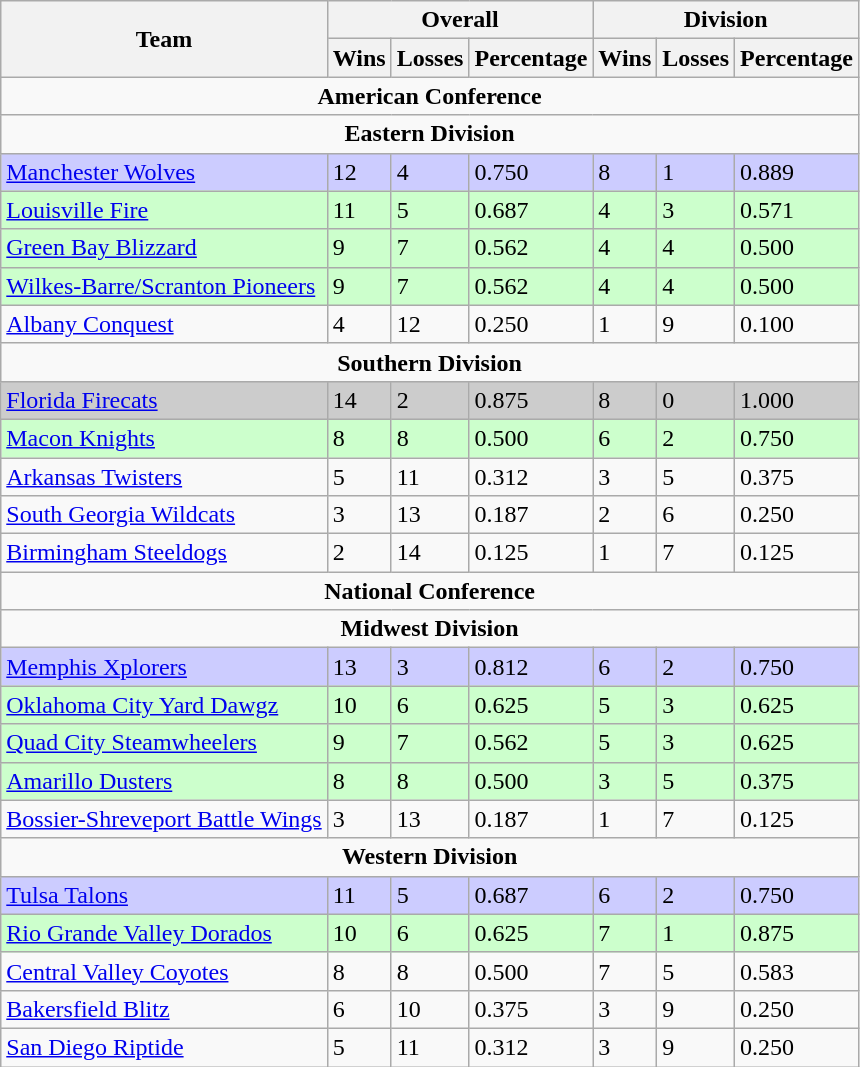<table class="wikitable">
<tr>
<th rowspan="2" align="center">Team</th>
<th colspan="3" align="center">Overall</th>
<th colspan="3" align="center">Division</th>
</tr>
<tr>
<th>Wins</th>
<th>Losses</th>
<th>Percentage</th>
<th>Wins</th>
<th>Losses</th>
<th>Percentage</th>
</tr>
<tr>
<td colspan="7" align="center"><strong>American Conference</strong></td>
</tr>
<tr>
<td colspan="7" align="center"><strong>Eastern Division</strong></td>
</tr>
<tr bgcolor=#ccccff>
<td><a href='#'>Manchester Wolves</a></td>
<td>12</td>
<td>4</td>
<td>0.750</td>
<td>8</td>
<td>1</td>
<td>0.889</td>
</tr>
<tr bgcolor=#ccffcc>
<td><a href='#'>Louisville Fire</a></td>
<td>11</td>
<td>5</td>
<td>0.687</td>
<td>4</td>
<td>3</td>
<td>0.571</td>
</tr>
<tr bgcolor=#ccffcc>
<td><a href='#'>Green Bay Blizzard</a></td>
<td>9</td>
<td>7</td>
<td>0.562</td>
<td>4</td>
<td>4</td>
<td>0.500</td>
</tr>
<tr bgcolor=#ccffcc>
<td><a href='#'>Wilkes-Barre/Scranton Pioneers</a></td>
<td>9</td>
<td>7</td>
<td>0.562</td>
<td>4</td>
<td>4</td>
<td>0.500</td>
</tr>
<tr>
<td><a href='#'>Albany Conquest</a></td>
<td>4</td>
<td>12</td>
<td>0.250</td>
<td>1</td>
<td>9</td>
<td>0.100</td>
</tr>
<tr>
<td colspan="7" align="center"><strong>Southern Division</strong></td>
</tr>
<tr bgcolor=#cccccc>
<td><a href='#'>Florida Firecats</a></td>
<td>14</td>
<td>2</td>
<td>0.875</td>
<td>8</td>
<td>0</td>
<td>1.000</td>
</tr>
<tr bgcolor=#ccffcc>
<td><a href='#'>Macon Knights</a></td>
<td>8</td>
<td>8</td>
<td>0.500</td>
<td>6</td>
<td>2</td>
<td>0.750</td>
</tr>
<tr>
<td><a href='#'>Arkansas Twisters</a></td>
<td>5</td>
<td>11</td>
<td>0.312</td>
<td>3</td>
<td>5</td>
<td>0.375</td>
</tr>
<tr>
<td><a href='#'>South Georgia Wildcats</a></td>
<td>3</td>
<td>13</td>
<td>0.187</td>
<td>2</td>
<td>6</td>
<td>0.250</td>
</tr>
<tr>
<td><a href='#'>Birmingham Steeldogs</a></td>
<td>2</td>
<td>14</td>
<td>0.125</td>
<td>1</td>
<td>7</td>
<td>0.125</td>
</tr>
<tr>
<td colspan="7" align="center"><strong>National Conference</strong></td>
</tr>
<tr>
<td colspan="7" align="center"><strong>Midwest Division</strong></td>
</tr>
<tr bgcolor=#ccccff>
<td><a href='#'>Memphis Xplorers</a></td>
<td>13</td>
<td>3</td>
<td>0.812</td>
<td>6</td>
<td>2</td>
<td>0.750</td>
</tr>
<tr bgcolor=#ccffcc>
<td><a href='#'>Oklahoma City Yard Dawgz</a></td>
<td>10</td>
<td>6</td>
<td>0.625</td>
<td>5</td>
<td>3</td>
<td>0.625</td>
</tr>
<tr bgcolor=#ccffcc>
<td><a href='#'>Quad City Steamwheelers</a></td>
<td>9</td>
<td>7</td>
<td>0.562</td>
<td>5</td>
<td>3</td>
<td>0.625</td>
</tr>
<tr bgcolor=#ccffcc>
<td><a href='#'>Amarillo Dusters</a></td>
<td>8</td>
<td>8</td>
<td>0.500</td>
<td>3</td>
<td>5</td>
<td>0.375</td>
</tr>
<tr>
<td><a href='#'>Bossier-Shreveport Battle Wings</a></td>
<td>3</td>
<td>13</td>
<td>0.187</td>
<td>1</td>
<td>7</td>
<td>0.125</td>
</tr>
<tr>
<td colspan="7" align="center"><strong>Western Division</strong></td>
</tr>
<tr bgcolor=#ccccff>
<td><a href='#'>Tulsa Talons</a></td>
<td>11</td>
<td>5</td>
<td>0.687</td>
<td>6</td>
<td>2</td>
<td>0.750</td>
</tr>
<tr bgcolor=#ccffcc>
<td><a href='#'>Rio Grande Valley Dorados</a></td>
<td>10</td>
<td>6</td>
<td>0.625</td>
<td>7</td>
<td>1</td>
<td>0.875</td>
</tr>
<tr>
<td><a href='#'>Central Valley Coyotes</a></td>
<td>8</td>
<td>8</td>
<td>0.500</td>
<td>7</td>
<td>5</td>
<td>0.583</td>
</tr>
<tr>
<td><a href='#'>Bakersfield Blitz</a></td>
<td>6</td>
<td>10</td>
<td>0.375</td>
<td>3</td>
<td>9</td>
<td>0.250</td>
</tr>
<tr>
<td><a href='#'>San Diego Riptide</a></td>
<td>5</td>
<td>11</td>
<td>0.312</td>
<td>3</td>
<td>9</td>
<td>0.250</td>
</tr>
</table>
